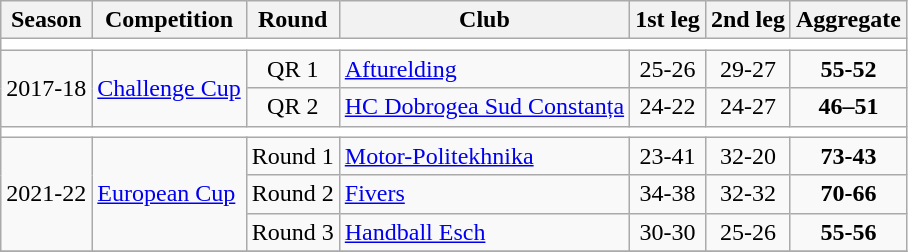<table class="wikitable">
<tr>
<th>Season</th>
<th>Competition</th>
<th>Round</th>
<th>Club</th>
<th>1st leg</th>
<th>2nd leg</th>
<th>Aggregate</th>
</tr>
<tr>
<td colspan="7" bgcolor=white></td>
</tr>
<tr>
<td rowspan=2>2017-18</td>
<td rowspan=2><a href='#'>Challenge Cup</a></td>
<td style="text-align:center;">QR 1</td>
<td> <a href='#'>Afturelding</a></td>
<td style="text-align:center;">25-26</td>
<td style="text-align:center;">29-27</td>
<td style="text-align:center;"><strong>55-52</strong></td>
</tr>
<tr>
<td style="text-align:center;">QR 2</td>
<td> <a href='#'>HC Dobrogea Sud Constanța</a></td>
<td style="text-align:center;">24-22</td>
<td style="text-align:center;">24-27</td>
<td style="text-align:center;"><strong>46–51</strong></td>
</tr>
<tr>
<td colspan="7" bgcolor=white></td>
</tr>
<tr>
<td rowspan=3>2021-22</td>
<td rowspan=3><a href='#'>European Cup</a></td>
<td style="text-align:center;">Round 1</td>
<td> <a href='#'>Motor-Politekhnika</a></td>
<td style="text-align:center;">23-41</td>
<td style="text-align:center;">32-20</td>
<td style="text-align:center;"><strong>73-43</strong></td>
</tr>
<tr>
<td style="text-align:center;">Round 2</td>
<td> <a href='#'>Fivers</a></td>
<td style="text-align:center;">34-38</td>
<td style="text-align:center;">32-32</td>
<td style="text-align:center;"><strong>70-66</strong></td>
</tr>
<tr>
<td style="text-align:center;">Round 3</td>
<td> <a href='#'>Handball Esch</a></td>
<td style="text-align:center;">30-30</td>
<td style="text-align:center;">25-26</td>
<td style="text-align:center;"><strong>55-56</strong></td>
</tr>
<tr>
</tr>
</table>
